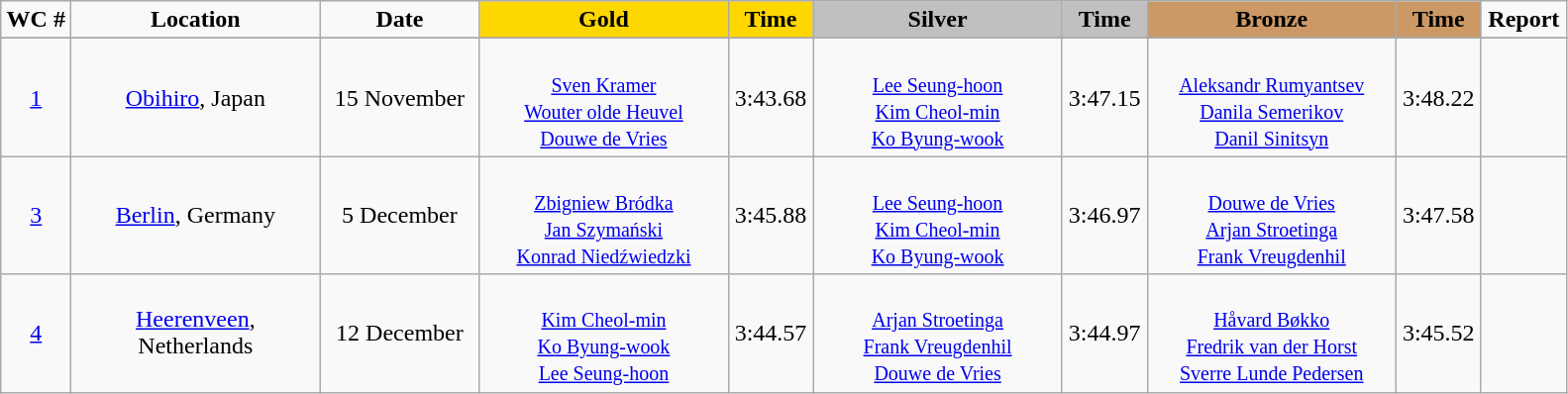<table class="wikitable">
<tr>
<td width="40" align="center"><strong>WC #</strong></td>
<td width="160" align="center"><strong>Location</strong></td>
<td width="100" align="center"><strong>Date</strong></td>
<td width="160" bgcolor="gold" align="center"><strong>Gold</strong></td>
<td width="50" bgcolor="gold" align="center"><strong>Time</strong></td>
<td width="160" bgcolor="silver" align="center"><strong>Silver</strong></td>
<td width="50" bgcolor="silver" align="center"><strong>Time</strong></td>
<td width="160" bgcolor="#CC9966" align="center"><strong>Bronze</strong></td>
<td width="50" bgcolor="#CC9966" align="center"><strong>Time</strong></td>
<td width="50" align="center"><strong>Report</strong></td>
</tr>
<tr bgcolor="#cccccc">
</tr>
<tr>
<td align="center"><a href='#'>1</a></td>
<td align="center"><a href='#'>Obihiro</a>, Japan</td>
<td align="center">15 November</td>
<td align="center"><br><small><a href='#'>Sven Kramer</a><br><a href='#'>Wouter olde Heuvel</a><br><a href='#'>Douwe de Vries</a> </small></td>
<td align="center">3:43.68</td>
<td align="center"><br><small><a href='#'>Lee Seung-hoon</a><br><a href='#'>Kim Cheol-min</a><br><a href='#'>Ko Byung-wook</a> </small></td>
<td align="center">3:47.15</td>
<td align="center"><br><small><a href='#'>Aleksandr Rumyantsev</a><br><a href='#'>Danila Semerikov</a><br><a href='#'>Danil Sinitsyn</a></small></td>
<td align="center">3:48.22</td>
<td align="center"></td>
</tr>
<tr>
<td align="center"><a href='#'>3</a></td>
<td align="center"><a href='#'>Berlin</a>, Germany</td>
<td align="center">5 December</td>
<td align="center"><br><small><a href='#'>Zbigniew Bródka</a><br><a href='#'>Jan Szymański</a><br><a href='#'>Konrad Niedźwiedzki</a></small></td>
<td align="center">3:45.88</td>
<td align="center"><br><small><a href='#'>Lee Seung-hoon</a><br><a href='#'>Kim Cheol-min</a><br><a href='#'>Ko Byung-wook</a></small></td>
<td align="center">3:46.97</td>
<td align="center"><br><small><a href='#'>Douwe de Vries</a><br><a href='#'>Arjan Stroetinga</a><br><a href='#'>Frank Vreugdenhil</a> </small></td>
<td align="center">3:47.58</td>
<td align="center"></td>
</tr>
<tr>
<td align="center"><a href='#'>4</a></td>
<td align="center"><a href='#'>Heerenveen</a>, Netherlands</td>
<td align="center">12 December</td>
<td align="center"><br><small><a href='#'>Kim Cheol-min</a><br><a href='#'>Ko Byung-wook</a><br><a href='#'>Lee Seung-hoon</a> </small></td>
<td align="center">3:44.57</td>
<td align="center"><br><small><a href='#'>Arjan Stroetinga</a><br><a href='#'>Frank Vreugdenhil</a><br><a href='#'>Douwe de Vries</a> </small></td>
<td align="center">3:44.97</td>
<td align="center"><br><small><a href='#'>Håvard Bøkko</a><br><a href='#'>Fredrik van der Horst</a><br><a href='#'>Sverre Lunde Pedersen</a> </small></td>
<td align="center">3:45.52</td>
<td align="center"></td>
</tr>
</table>
